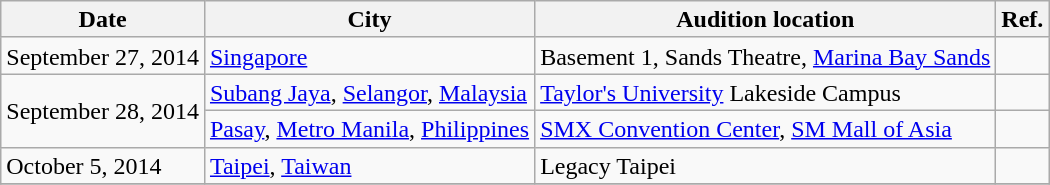<table class="wikitable" style="text-align:left; line-height:17px; width:auto;">
<tr>
<th>Date</th>
<th>City</th>
<th>Audition location</th>
<th>Ref.</th>
</tr>
<tr>
<td>September 27, 2014</td>
<td><a href='#'>Singapore</a></td>
<td>Basement 1, Sands Theatre, <a href='#'>Marina Bay Sands</a></td>
<td style="text-align:center;"></td>
</tr>
<tr>
<td rowspan=2>September 28, 2014</td>
<td><a href='#'>Subang Jaya</a>, <a href='#'>Selangor</a>, <a href='#'>Malaysia</a></td>
<td><a href='#'>Taylor's University</a> Lakeside Campus</td>
<td style="text-align:center;"></td>
</tr>
<tr>
<td><a href='#'>Pasay</a>, <a href='#'>Metro Manila</a>, <a href='#'>Philippines</a></td>
<td><a href='#'>SMX Convention Center</a>, <a href='#'>SM Mall of Asia</a></td>
<td style="text-align:center;"></td>
</tr>
<tr>
<td>October 5, 2014</td>
<td><a href='#'>Taipei</a>, <a href='#'>Taiwan</a></td>
<td>Legacy Taipei</td>
<td style="text-align:center;"></td>
</tr>
<tr>
</tr>
</table>
